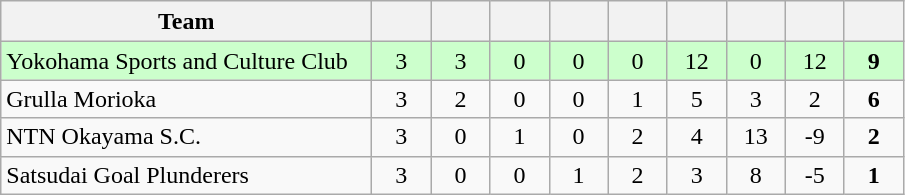<table class="wikitable sortable" style="text-align: center">
<tr style="line-height:1.25em">
<th style="width:15em">Team</th>
<th style="width:2em"><br></th>
<th style="width:2em"><br></th>
<th style="width:2em"><br></th>
<th style="width:2em"><br></th>
<th style="width:2em"><br></th>
<th style="width:2em"><br></th>
<th style="width:2em"><br></th>
<th style="width:2em"><br></th>
<th style="width:2em"><br></th>
</tr>
<tr bgcolor="#ccffcc">
<td align="left">Yokohama Sports and Culture Club</td>
<td>3</td>
<td>3</td>
<td>0</td>
<td>0</td>
<td>0</td>
<td>12</td>
<td>0</td>
<td>12</td>
<td><strong>9</strong></td>
</tr>
<tr>
<td align="left">Grulla Morioka</td>
<td>3</td>
<td>2</td>
<td>0</td>
<td>0</td>
<td>1</td>
<td>5</td>
<td>3</td>
<td>2</td>
<td><strong>6</strong></td>
</tr>
<tr>
<td align="left">NTN Okayama S.C.</td>
<td>3</td>
<td>0</td>
<td>1</td>
<td>0</td>
<td>2</td>
<td>4</td>
<td>13</td>
<td>-9</td>
<td><strong>2</strong></td>
</tr>
<tr>
<td align="left">Satsudai Goal Plunderers</td>
<td>3</td>
<td>0</td>
<td>0</td>
<td>1</td>
<td>2</td>
<td>3</td>
<td>8</td>
<td>-5</td>
<td><strong>1</strong></td>
</tr>
</table>
